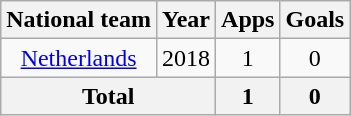<table class="wikitable" style="text-align:center">
<tr>
<th>National team</th>
<th>Year</th>
<th>Apps</th>
<th>Goals</th>
</tr>
<tr>
<td><a href='#'>Netherlands</a></td>
<td>2018</td>
<td>1</td>
<td>0</td>
</tr>
<tr>
<th colspan="2">Total</th>
<th>1</th>
<th>0</th>
</tr>
</table>
